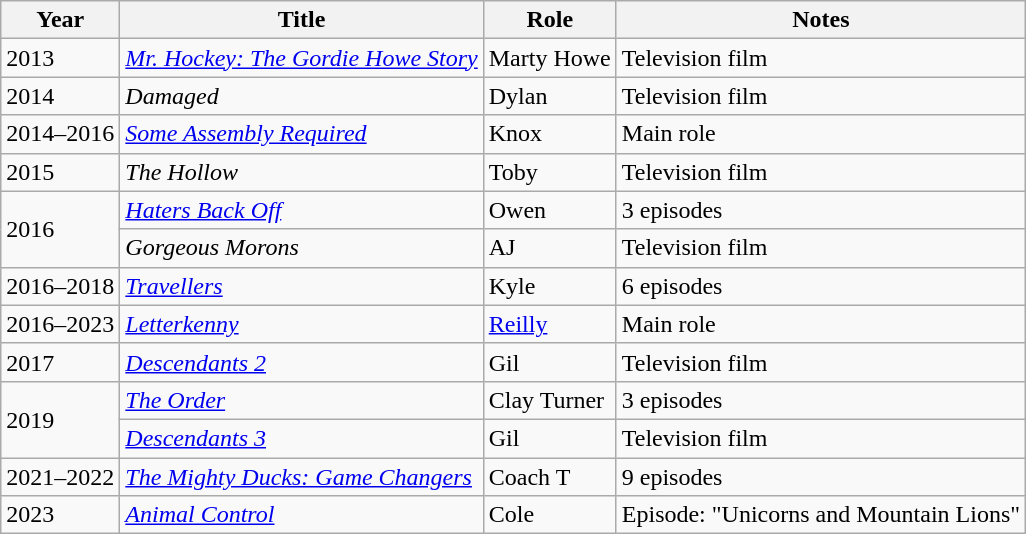<table class="wikitable sortable">
<tr>
<th>Year</th>
<th>Title</th>
<th>Role</th>
<th class="unsortable">Notes</th>
</tr>
<tr>
<td>2013</td>
<td><em><a href='#'>Mr. Hockey: The Gordie Howe Story</a></em></td>
<td>Marty Howe</td>
<td>Television film</td>
</tr>
<tr>
<td>2014</td>
<td><em>Damaged</em></td>
<td>Dylan</td>
<td>Television film</td>
</tr>
<tr>
<td>2014–2016</td>
<td><em><a href='#'>Some Assembly Required</a></em></td>
<td>Knox</td>
<td>Main role</td>
</tr>
<tr>
<td>2015</td>
<td><em>The Hollow</em></td>
<td>Toby</td>
<td>Television film</td>
</tr>
<tr>
<td rowspan="2">2016</td>
<td><em><a href='#'>Haters Back Off</a></em></td>
<td>Owen</td>
<td>3 episodes</td>
</tr>
<tr>
<td><em>Gorgeous Morons</em></td>
<td>AJ</td>
<td>Television film</td>
</tr>
<tr>
<td>2016–2018</td>
<td><em><a href='#'>Travellers</a></em></td>
<td>Kyle</td>
<td>6 episodes</td>
</tr>
<tr>
<td>2016–2023</td>
<td><em><a href='#'>Letterkenny</a></em></td>
<td><a href='#'>Reilly</a></td>
<td>Main role</td>
</tr>
<tr>
<td>2017</td>
<td><em><a href='#'>Descendants 2</a></em></td>
<td>Gil</td>
<td>Television film</td>
</tr>
<tr>
<td rowspan="2">2019</td>
<td><em><a href='#'>The Order</a></em></td>
<td>Clay Turner</td>
<td>3 episodes</td>
</tr>
<tr>
<td><em><a href='#'>Descendants 3</a></em></td>
<td>Gil</td>
<td>Television film</td>
</tr>
<tr>
<td>2021–2022</td>
<td><em><a href='#'>The Mighty Ducks: Game Changers</a></em></td>
<td>Coach T</td>
<td>9 episodes</td>
</tr>
<tr>
<td>2023</td>
<td><em><a href='#'>Animal Control</a></em></td>
<td>Cole</td>
<td>Episode: "Unicorns and Mountain Lions"</td>
</tr>
</table>
